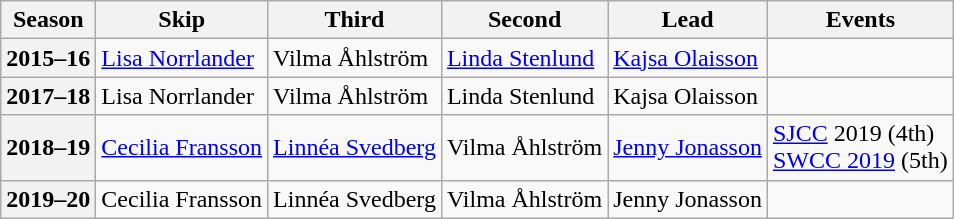<table class="wikitable">
<tr>
<th scope="col">Season</th>
<th scope="col">Skip</th>
<th scope="col">Third</th>
<th scope="col">Second</th>
<th scope="col">Lead</th>
<th scope="col">Events</th>
</tr>
<tr>
<th scope="row">2015–16</th>
<td><a href='#'>Lisa Norrlander</a></td>
<td>Vilma Åhlström</td>
<td><a href='#'>Linda Stenlund</a></td>
<td><a href='#'>Kajsa Olaisson</a></td>
<td></td>
</tr>
<tr>
<th scope="row">2017–18</th>
<td>Lisa Norrlander</td>
<td>Vilma Åhlström</td>
<td>Linda Stenlund</td>
<td>Kajsa Olaisson</td>
<td></td>
</tr>
<tr>
<th scope="row">2018–19</th>
<td><a href='#'>Cecilia Fransson</a></td>
<td><a href='#'>Linnéa Svedberg</a></td>
<td>Vilma Åhlström</td>
<td><a href='#'>Jenny Jonasson</a></td>
<td><a href='#'>SJCC</a> 2019 (4th)<br><a href='#'>SWCC 2019</a> (5th)</td>
</tr>
<tr>
<th scope="row">2019–20</th>
<td>Cecilia Fransson</td>
<td>Linnéa Svedberg</td>
<td>Vilma Åhlström</td>
<td>Jenny Jonasson</td>
<td></td>
</tr>
</table>
